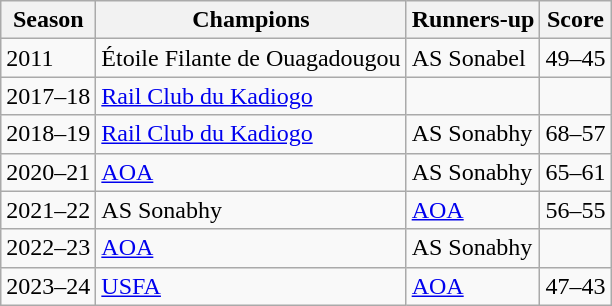<table class="wikitable">
<tr>
<th>Season</th>
<th>Champions</th>
<th>Runners-up</th>
<th>Score</th>
</tr>
<tr>
<td>2011</td>
<td>Étoile Filante de Ouagadougou</td>
<td>AS Sonabel</td>
<td>49–45</td>
</tr>
<tr>
<td>2017–18</td>
<td><a href='#'>Rail Club du Kadiogo</a></td>
<td></td>
<td></td>
</tr>
<tr>
<td>2018–19</td>
<td><a href='#'>Rail Club du Kadiogo</a></td>
<td>AS Sonabhy</td>
<td>68–57</td>
</tr>
<tr>
<td>2020–21</td>
<td><a href='#'>AOA</a></td>
<td>AS Sonabhy</td>
<td>65–61</td>
</tr>
<tr>
<td>2021–22</td>
<td>AS Sonabhy</td>
<td><a href='#'>AOA</a></td>
<td>56–55</td>
</tr>
<tr>
<td>2022–23</td>
<td><a href='#'>AOA</a></td>
<td>AS Sonabhy</td>
<td></td>
</tr>
<tr>
<td>2023–24</td>
<td><a href='#'>USFA</a></td>
<td><a href='#'>AOA</a></td>
<td>47–43</td>
</tr>
</table>
